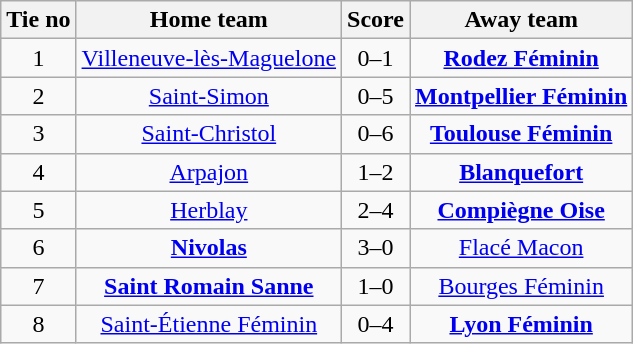<table class="wikitable" style="text-align:center">
<tr>
<th>Tie no</th>
<th>Home team</th>
<th>Score</th>
<th>Away team</th>
</tr>
<tr>
<td>1</td>
<td><a href='#'>Villeneuve-lès-Maguelone</a></td>
<td>0–1</td>
<td><strong><a href='#'>Rodez Féminin</a></strong></td>
</tr>
<tr>
<td>2</td>
<td><a href='#'>Saint-Simon</a></td>
<td>0–5</td>
<td><strong><a href='#'>Montpellier Féminin</a></strong></td>
</tr>
<tr>
<td>3</td>
<td><a href='#'>Saint-Christol</a></td>
<td>0–6</td>
<td><strong><a href='#'>Toulouse Féminin</a></strong></td>
</tr>
<tr>
<td>4</td>
<td><a href='#'>Arpajon</a></td>
<td>1–2</td>
<td><strong><a href='#'>Blanquefort</a></strong></td>
</tr>
<tr>
<td>5</td>
<td><a href='#'>Herblay</a></td>
<td>2–4</td>
<td><strong><a href='#'>Compiègne Oise</a></strong></td>
</tr>
<tr>
<td>6</td>
<td><strong><a href='#'>Nivolas</a></strong></td>
<td>3–0</td>
<td><a href='#'>Flacé Macon</a></td>
</tr>
<tr>
<td>7</td>
<td><strong><a href='#'>Saint Romain Sanne</a></strong></td>
<td>1–0</td>
<td><a href='#'>Bourges Féminin</a></td>
</tr>
<tr>
<td>8</td>
<td><a href='#'>Saint-Étienne Féminin</a></td>
<td>0–4</td>
<td><strong><a href='#'>Lyon Féminin</a></strong></td>
</tr>
</table>
